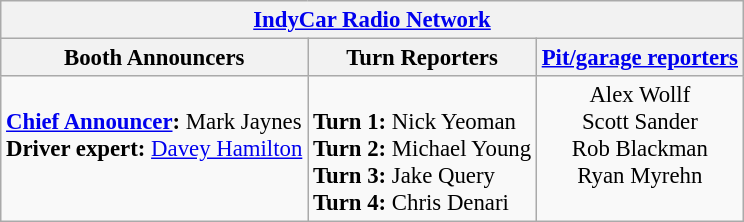<table class="wikitable" style="font-size: 95%;">
<tr>
<th colspan=3><a href='#'>IndyCar Radio Network</a></th>
</tr>
<tr>
<th>Booth Announcers</th>
<th>Turn Reporters</th>
<th><a href='#'>Pit/garage reporters</a></th>
</tr>
<tr>
<td valign="top"><br><strong><a href='#'>Chief Announcer</a>:</strong> Mark Jaynes<br>
<strong>Driver expert:</strong> <a href='#'>Davey Hamilton</a><br></td>
<td valign="top"><br><strong>Turn 1:</strong> Nick Yeoman<br>
<strong>Turn 2:</strong> Michael Young<br>
<strong>Turn 3:</strong> Jake Query<br>
<strong>Turn 4:</strong> Chris Denari<br></td>
<td align="center" valign="top">Alex Wollf<br>Scott Sander<br>Rob Blackman<br>Ryan Myrehn</td>
</tr>
</table>
